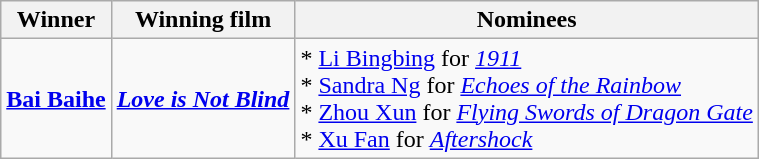<table class="wikitable">
<tr>
<th>Winner</th>
<th>Winning film</th>
<th>Nominees</th>
</tr>
<tr>
<td><strong><a href='#'>Bai Baihe</a></strong></td>
<td><strong><em><a href='#'>Love is Not Blind</a></em></strong></td>
<td>* <a href='#'>Li Bingbing</a> for <em><a href='#'>1911</a></em><br> * <a href='#'>Sandra Ng</a> for <em><a href='#'>Echoes of the Rainbow</a></em><br> * <a href='#'>Zhou Xun</a> for <em><a href='#'>Flying Swords of Dragon Gate</a></em><br> * <a href='#'>Xu Fan</a> for <em><a href='#'>Aftershock</a></em></td>
</tr>
</table>
